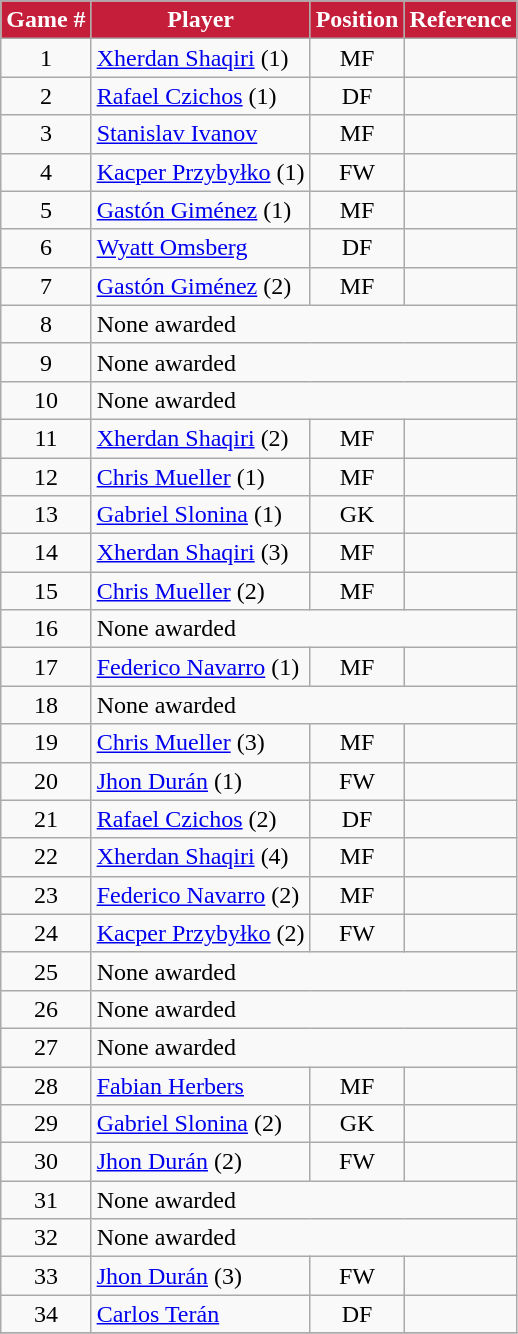<table class=wikitable>
<tr>
<th style="background:#C41E3A; color:white; text-align:center;">Game #</th>
<th style="background:#C41E3A; color:white; text-align:center;">Player</th>
<th style="background:#C41E3A; color:white; text-align:center;">Position</th>
<th style="background:#C41E3A; color:white; text-align:center;">Reference</th>
</tr>
<tr>
<td style="text-align:center;">1</td>
<td> <a href='#'>Xherdan Shaqiri</a> (1)</td>
<td style="text-align:center;">MF</td>
<td style="text-align:center;"></td>
</tr>
<tr>
<td style="text-align:center;">2</td>
<td> <a href='#'>Rafael Czichos</a> (1)</td>
<td style="text-align:center;">DF</td>
<td style="text-align:center;"></td>
</tr>
<tr>
<td style="text-align:center;">3</td>
<td> <a href='#'>Stanislav Ivanov</a></td>
<td style="text-align:center;">MF</td>
<td style="text-align:center;"></td>
</tr>
<tr>
<td style="text-align:center;">4</td>
<td> <a href='#'>Kacper Przybyłko</a> (1)</td>
<td style="text-align:center;">FW</td>
<td style="text-align:center;"></td>
</tr>
<tr>
<td style="text-align:center;">5</td>
<td> <a href='#'>Gastón Giménez</a> (1)</td>
<td style="text-align:center;">MF</td>
<td style="text-align:center;"></td>
</tr>
<tr>
<td style="text-align:center;">6</td>
<td> <a href='#'>Wyatt Omsberg</a></td>
<td style="text-align:center;">DF</td>
<td style="text-align:center;"></td>
</tr>
<tr>
<td style="text-align:center;">7</td>
<td> <a href='#'>Gastón Giménez</a> (2)</td>
<td style="text-align:center;">MF</td>
<td style="text-align:center;"></td>
</tr>
<tr>
<td style="text-align:center;">8</td>
<td colspan="3">None awarded</td>
</tr>
<tr>
<td style="text-align:center;">9</td>
<td colspan="3">None awarded</td>
</tr>
<tr>
<td style="text-align:center;">10</td>
<td colspan="3">None awarded</td>
</tr>
<tr>
<td style="text-align:center;">11</td>
<td> <a href='#'>Xherdan Shaqiri</a> (2)</td>
<td style="text-align:center;">MF</td>
<td style="text-align:center;"></td>
</tr>
<tr>
<td style="text-align:center;">12</td>
<td> <a href='#'>Chris Mueller</a> (1)</td>
<td style="text-align:center;">MF</td>
<td style="text-align:center;"></td>
</tr>
<tr>
<td style="text-align:center;">13</td>
<td> <a href='#'>Gabriel Slonina</a> (1)</td>
<td style="text-align:center;">GK</td>
<td style="text-align:center;"></td>
</tr>
<tr>
<td style="text-align:center;">14</td>
<td> <a href='#'>Xherdan Shaqiri</a> (3)</td>
<td style="text-align:center;">MF</td>
<td style="text-align:center;"></td>
</tr>
<tr>
<td style="text-align:center;">15</td>
<td> <a href='#'>Chris Mueller</a> (2)</td>
<td style="text-align:center;">MF</td>
<td style="text-align:center;"></td>
</tr>
<tr>
<td style="text-align:center;">16</td>
<td colspan="3">None awarded</td>
</tr>
<tr>
<td style="text-align:center;">17</td>
<td> <a href='#'>Federico Navarro</a> (1)</td>
<td style="text-align:center;">MF</td>
<td style="text-align:center;"></td>
</tr>
<tr>
<td style="text-align:center;">18</td>
<td colspan="3">None awarded</td>
</tr>
<tr>
<td style="text-align:center;">19</td>
<td> <a href='#'>Chris Mueller</a> (3)</td>
<td style="text-align:center;">MF</td>
<td style="text-align:center;"></td>
</tr>
<tr>
<td style="text-align:center;">20</td>
<td> <a href='#'>Jhon Durán</a> (1)</td>
<td style="text-align:center;">FW</td>
<td style="text-align:center;"></td>
</tr>
<tr>
<td style="text-align:center;">21</td>
<td> <a href='#'>Rafael Czichos</a> (2)</td>
<td style="text-align:center;">DF</td>
<td style="text-align:center;"></td>
</tr>
<tr>
<td style="text-align:center;">22</td>
<td> <a href='#'>Xherdan Shaqiri</a> (4)</td>
<td style="text-align:center;">MF</td>
<td style="text-align:center;"></td>
</tr>
<tr>
<td style="text-align:center;">23</td>
<td> <a href='#'>Federico Navarro</a> (2)</td>
<td style="text-align:center;">MF</td>
<td style="text-align:center;"></td>
</tr>
<tr>
<td style="text-align:center;">24</td>
<td> <a href='#'>Kacper Przybyłko</a> (2)</td>
<td style="text-align:center;">FW</td>
<td style="text-align:center;"></td>
</tr>
<tr>
<td style="text-align:center;">25</td>
<td colspan="3">None awarded</td>
</tr>
<tr>
<td style="text-align:center;">26</td>
<td colspan="3">None awarded</td>
</tr>
<tr>
<td style="text-align:center;">27</td>
<td colspan="3">None awarded</td>
</tr>
<tr>
<td style="text-align:center;">28</td>
<td> <a href='#'>Fabian Herbers</a></td>
<td style="text-align:center;">MF</td>
<td style="text-align:center;"></td>
</tr>
<tr>
<td style="text-align:center;">29</td>
<td> <a href='#'>Gabriel Slonina</a> (2)</td>
<td style="text-align:center;">GK</td>
<td style="text-align:center;"></td>
</tr>
<tr>
<td style="text-align:center;">30</td>
<td> <a href='#'>Jhon Durán</a> (2)</td>
<td style="text-align:center;">FW</td>
<td style="text-align:center;"></td>
</tr>
<tr>
<td style="text-align:center;">31</td>
<td colspan="3">None awarded</td>
</tr>
<tr>
<td style="text-align:center;">32</td>
<td colspan="3">None awarded</td>
</tr>
<tr>
<td style="text-align:center;">33</td>
<td> <a href='#'>Jhon Durán</a> (3)</td>
<td style="text-align:center;">FW</td>
<td style="text-align:center;"></td>
</tr>
<tr>
<td style="text-align:center;">34</td>
<td> <a href='#'>Carlos Terán</a></td>
<td style="text-align:center;">DF</td>
<td style="text-align:center;"></td>
</tr>
<tr>
</tr>
</table>
